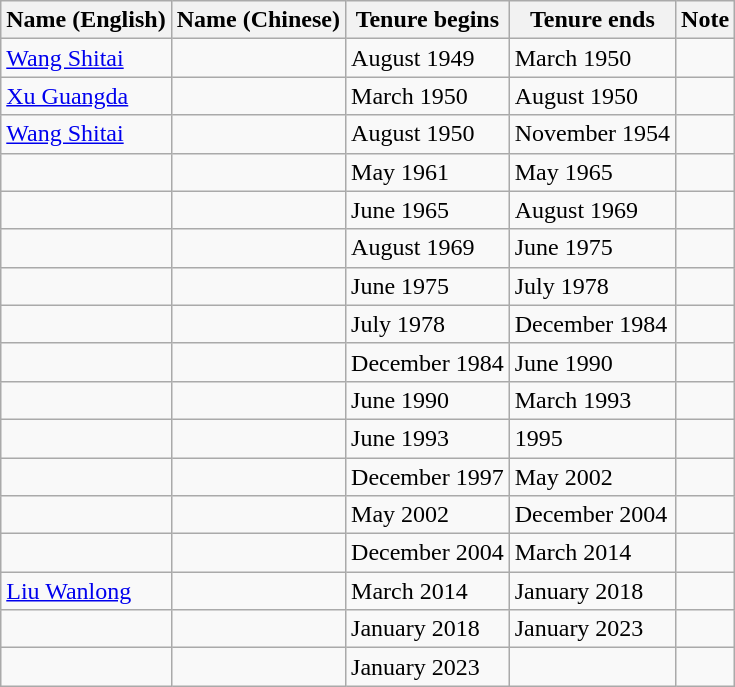<table class="wikitable">
<tr>
<th>Name (English)</th>
<th>Name (Chinese)</th>
<th>Tenure begins</th>
<th>Tenure ends</th>
<th>Note</th>
</tr>
<tr>
<td><a href='#'>Wang Shitai</a></td>
<td></td>
<td>August 1949</td>
<td>March 1950</td>
<td></td>
</tr>
<tr>
<td><a href='#'>Xu Guangda</a></td>
<td></td>
<td>March 1950</td>
<td>August 1950</td>
<td></td>
</tr>
<tr>
<td><a href='#'>Wang Shitai</a></td>
<td></td>
<td>August 1950</td>
<td>November 1954</td>
<td></td>
</tr>
<tr>
<td></td>
<td></td>
<td>May 1961</td>
<td>May 1965</td>
<td></td>
</tr>
<tr>
<td></td>
<td></td>
<td>June 1965</td>
<td>August 1969</td>
<td></td>
</tr>
<tr>
<td></td>
<td></td>
<td>August 1969</td>
<td>June 1975</td>
<td></td>
</tr>
<tr>
<td></td>
<td></td>
<td>June 1975</td>
<td>July 1978</td>
<td></td>
</tr>
<tr>
<td></td>
<td></td>
<td>July 1978</td>
<td>December 1984</td>
<td></td>
</tr>
<tr>
<td></td>
<td></td>
<td>December 1984</td>
<td>June 1990</td>
<td></td>
</tr>
<tr>
<td></td>
<td></td>
<td>June 1990</td>
<td>March 1993</td>
<td></td>
</tr>
<tr>
<td></td>
<td></td>
<td>June 1993</td>
<td>1995</td>
<td></td>
</tr>
<tr>
<td></td>
<td></td>
<td>December 1997</td>
<td>May 2002</td>
<td></td>
</tr>
<tr>
<td></td>
<td></td>
<td>May 2002</td>
<td>December 2004</td>
<td></td>
</tr>
<tr>
<td></td>
<td></td>
<td>December 2004</td>
<td>March 2014</td>
<td></td>
</tr>
<tr>
<td><a href='#'>Liu Wanlong</a></td>
<td></td>
<td>March 2014</td>
<td>January 2018</td>
<td></td>
</tr>
<tr>
<td></td>
<td></td>
<td>January 2018</td>
<td>January 2023</td>
<td></td>
</tr>
<tr>
<td></td>
<td></td>
<td>January 2023</td>
<td></td>
<td></td>
</tr>
</table>
